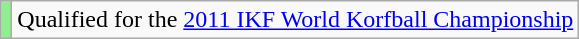<table class="wikitable">
<tr>
<td style="background-color:lightgreen"></td>
<td>Qualified for the <a href='#'>2011 IKF World Korfball Championship</a></td>
</tr>
</table>
